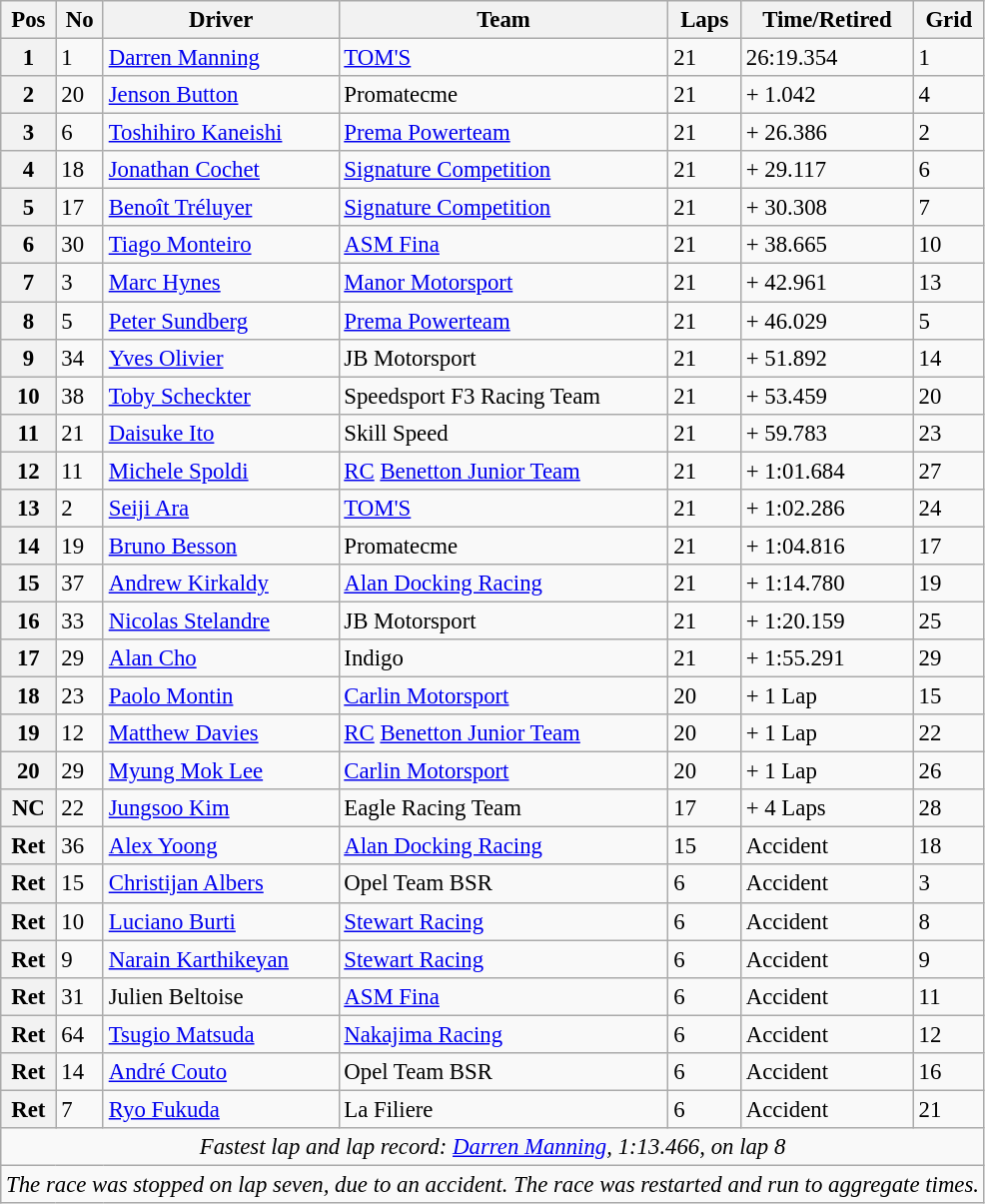<table class="wikitable" style="font-size: 95%;">
<tr>
<th>Pos</th>
<th>No</th>
<th>Driver</th>
<th>Team</th>
<th>Laps</th>
<th>Time/Retired</th>
<th>Grid</th>
</tr>
<tr>
<th>1</th>
<td>1</td>
<td> <a href='#'>Darren Manning</a></td>
<td><a href='#'>TOM'S</a></td>
<td>21</td>
<td>26:19.354</td>
<td>1</td>
</tr>
<tr>
<th>2</th>
<td>20</td>
<td> <a href='#'>Jenson Button</a></td>
<td>Promatecme</td>
<td>21</td>
<td>+ 1.042</td>
<td>4</td>
</tr>
<tr>
<th>3</th>
<td>6</td>
<td> <a href='#'>Toshihiro Kaneishi</a></td>
<td><a href='#'>Prema Powerteam</a></td>
<td>21</td>
<td>+ 26.386</td>
<td>2</td>
</tr>
<tr>
<th>4</th>
<td>18</td>
<td> <a href='#'>Jonathan Cochet</a></td>
<td><a href='#'>Signature Competition</a></td>
<td>21</td>
<td>+ 29.117</td>
<td>6</td>
</tr>
<tr>
<th>5</th>
<td>17</td>
<td> <a href='#'>Benoît Tréluyer</a></td>
<td><a href='#'>Signature Competition</a></td>
<td>21</td>
<td>+ 30.308</td>
<td>7</td>
</tr>
<tr>
<th>6</th>
<td>30</td>
<td> <a href='#'>Tiago Monteiro</a></td>
<td><a href='#'>ASM Fina</a></td>
<td>21</td>
<td>+ 38.665</td>
<td>10</td>
</tr>
<tr>
<th>7</th>
<td>3</td>
<td> <a href='#'>Marc Hynes</a></td>
<td><a href='#'>Manor Motorsport</a></td>
<td>21</td>
<td>+ 42.961</td>
<td>13</td>
</tr>
<tr>
<th>8</th>
<td>5</td>
<td> <a href='#'>Peter Sundberg</a></td>
<td><a href='#'>Prema Powerteam</a></td>
<td>21</td>
<td>+ 46.029</td>
<td>5</td>
</tr>
<tr>
<th>9</th>
<td>34</td>
<td> <a href='#'>Yves Olivier</a></td>
<td>JB Motorsport</td>
<td>21</td>
<td>+ 51.892</td>
<td>14</td>
</tr>
<tr>
<th>10</th>
<td>38</td>
<td> <a href='#'>Toby Scheckter</a></td>
<td>Speedsport F3 Racing Team</td>
<td>21</td>
<td>+ 53.459</td>
<td>20</td>
</tr>
<tr>
<th>11</th>
<td>21</td>
<td> <a href='#'>Daisuke Ito</a></td>
<td>Skill Speed</td>
<td>21</td>
<td>+ 59.783</td>
<td>23</td>
</tr>
<tr>
<th>12</th>
<td>11</td>
<td> <a href='#'>Michele Spoldi</a></td>
<td><a href='#'>RC</a> <a href='#'>Benetton Junior Team</a></td>
<td>21</td>
<td>+ 1:01.684</td>
<td>27</td>
</tr>
<tr>
<th>13</th>
<td>2</td>
<td> <a href='#'>Seiji Ara</a></td>
<td><a href='#'>TOM'S</a></td>
<td>21</td>
<td>+ 1:02.286</td>
<td>24</td>
</tr>
<tr>
<th>14</th>
<td>19</td>
<td> <a href='#'>Bruno Besson</a></td>
<td>Promatecme</td>
<td>21</td>
<td>+ 1:04.816</td>
<td>17</td>
</tr>
<tr>
<th>15</th>
<td>37</td>
<td> <a href='#'>Andrew Kirkaldy</a></td>
<td><a href='#'>Alan Docking Racing</a></td>
<td>21</td>
<td>+ 1:14.780</td>
<td>19</td>
</tr>
<tr>
<th>16</th>
<td>33</td>
<td> <a href='#'>Nicolas Stelandre</a></td>
<td>JB Motorsport</td>
<td>21</td>
<td>+ 1:20.159</td>
<td>25</td>
</tr>
<tr>
<th>17</th>
<td>29</td>
<td> <a href='#'>Alan Cho</a></td>
<td>Indigo</td>
<td>21</td>
<td>+ 1:55.291</td>
<td>29</td>
</tr>
<tr>
<th>18</th>
<td>23</td>
<td> <a href='#'>Paolo Montin</a></td>
<td><a href='#'>Carlin Motorsport</a></td>
<td>20</td>
<td>+ 1 Lap</td>
<td>15</td>
</tr>
<tr>
<th>19</th>
<td>12</td>
<td> <a href='#'>Matthew Davies</a></td>
<td><a href='#'>RC</a> <a href='#'>Benetton Junior Team</a></td>
<td>20</td>
<td>+ 1 Lap</td>
<td>22</td>
</tr>
<tr>
<th>20</th>
<td>29</td>
<td> <a href='#'>Myung Mok Lee</a></td>
<td><a href='#'>Carlin Motorsport</a></td>
<td>20</td>
<td>+ 1 Lap</td>
<td>26</td>
</tr>
<tr>
<th>NC</th>
<td>22</td>
<td> <a href='#'>Jungsoo Kim</a></td>
<td>Eagle Racing Team</td>
<td>17</td>
<td>+ 4 Laps</td>
<td>28</td>
</tr>
<tr>
<th>Ret</th>
<td>36</td>
<td> <a href='#'>Alex Yoong</a></td>
<td><a href='#'>Alan Docking Racing</a></td>
<td>15</td>
<td>Accident</td>
<td>18</td>
</tr>
<tr>
<th>Ret</th>
<td>15</td>
<td> <a href='#'>Christijan Albers</a></td>
<td>Opel Team BSR</td>
<td>6</td>
<td>Accident</td>
<td>3</td>
</tr>
<tr>
<th>Ret</th>
<td>10</td>
<td> <a href='#'>Luciano Burti</a></td>
<td><a href='#'>Stewart Racing</a></td>
<td>6</td>
<td>Accident</td>
<td>8</td>
</tr>
<tr>
<th>Ret</th>
<td>9</td>
<td> <a href='#'>Narain Karthikeyan</a></td>
<td><a href='#'>Stewart Racing</a></td>
<td>6</td>
<td>Accident</td>
<td>9</td>
</tr>
<tr>
<th>Ret</th>
<td>31</td>
<td> Julien Beltoise</td>
<td><a href='#'>ASM Fina</a></td>
<td>6</td>
<td>Accident</td>
<td>11</td>
</tr>
<tr>
<th>Ret</th>
<td>64</td>
<td> <a href='#'>Tsugio Matsuda</a></td>
<td><a href='#'>Nakajima Racing</a></td>
<td>6</td>
<td>Accident</td>
<td>12</td>
</tr>
<tr>
<th>Ret</th>
<td>14</td>
<td> <a href='#'>André Couto</a></td>
<td>Opel Team BSR</td>
<td>6</td>
<td>Accident</td>
<td>16</td>
</tr>
<tr>
<th>Ret</th>
<td>7</td>
<td> <a href='#'>Ryo Fukuda</a></td>
<td>La Filiere</td>
<td>6</td>
<td>Accident</td>
<td>21</td>
</tr>
<tr>
<td colspan=7 align=center><em>Fastest lap and lap record: <a href='#'>Darren Manning</a>, 1:13.466,  on lap 8</em></td>
</tr>
<tr>
<td colspan=7 align=center><em>The race was stopped on lap seven, due to an accident. The race was restarted and run to aggregate times.</em></td>
</tr>
</table>
